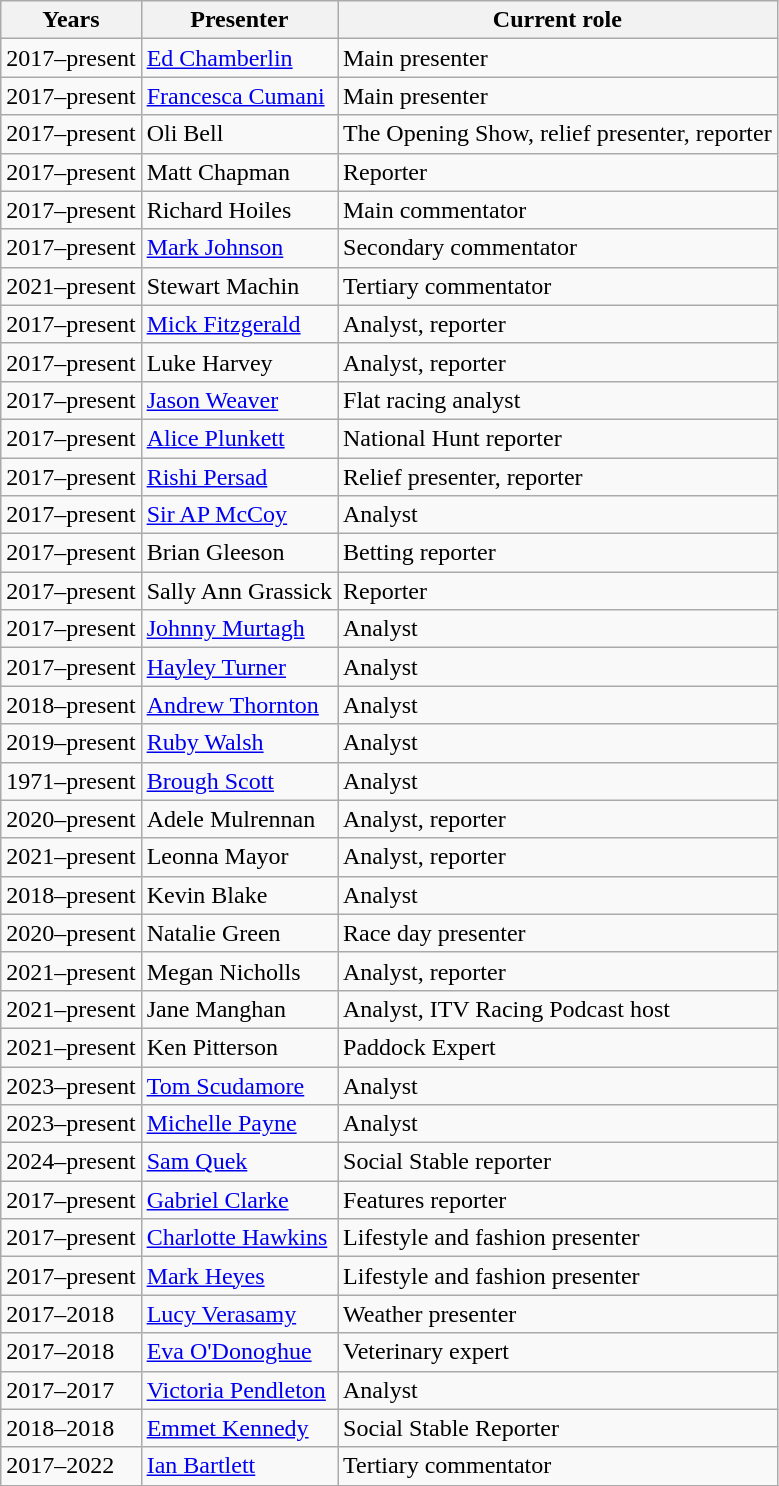<table class="wikitable">
<tr>
<th>Years</th>
<th>Presenter</th>
<th>Current role</th>
</tr>
<tr>
<td>2017–present</td>
<td><a href='#'>Ed Chamberlin</a></td>
<td>Main presenter</td>
</tr>
<tr>
<td>2017–present</td>
<td><a href='#'>Francesca Cumani</a></td>
<td>Main presenter</td>
</tr>
<tr>
<td>2017–present</td>
<td>Oli Bell</td>
<td>The Opening Show, relief presenter, reporter</td>
</tr>
<tr>
<td>2017–present</td>
<td>Matt Chapman</td>
<td>Reporter</td>
</tr>
<tr>
<td>2017–present</td>
<td>Richard Hoiles</td>
<td>Main commentator</td>
</tr>
<tr>
<td>2017–present</td>
<td><a href='#'>Mark Johnson</a></td>
<td>Secondary commentator</td>
</tr>
<tr>
<td>2021–present</td>
<td>Stewart Machin</td>
<td>Tertiary commentator</td>
</tr>
<tr>
<td>2017–present</td>
<td><a href='#'>Mick Fitzgerald</a></td>
<td>Analyst, reporter</td>
</tr>
<tr>
<td>2017–present</td>
<td>Luke Harvey</td>
<td>Analyst, reporter</td>
</tr>
<tr>
<td>2017–present</td>
<td><a href='#'>Jason Weaver</a></td>
<td>Flat racing analyst</td>
</tr>
<tr>
<td>2017–present</td>
<td><a href='#'>Alice Plunkett</a></td>
<td>National Hunt reporter</td>
</tr>
<tr>
<td>2017–present</td>
<td><a href='#'>Rishi Persad</a></td>
<td>Relief presenter, reporter</td>
</tr>
<tr>
<td>2017–present</td>
<td><a href='#'>Sir AP McCoy</a></td>
<td>Analyst</td>
</tr>
<tr>
<td>2017–present</td>
<td>Brian Gleeson</td>
<td>Betting reporter</td>
</tr>
<tr>
<td>2017–present</td>
<td>Sally Ann Grassick</td>
<td>Reporter</td>
</tr>
<tr>
<td>2017–present</td>
<td><a href='#'>Johnny Murtagh</a></td>
<td>Analyst</td>
</tr>
<tr>
<td>2017–present</td>
<td><a href='#'>Hayley Turner</a></td>
<td>Analyst</td>
</tr>
<tr>
<td>2018–present</td>
<td><a href='#'>Andrew Thornton</a></td>
<td>Analyst</td>
</tr>
<tr>
<td>2019–present</td>
<td><a href='#'>Ruby Walsh</a></td>
<td>Analyst</td>
</tr>
<tr>
<td>1971–present</td>
<td><a href='#'>Brough Scott</a></td>
<td>Analyst</td>
</tr>
<tr>
<td>2020–present</td>
<td>Adele Mulrennan</td>
<td>Analyst, reporter</td>
</tr>
<tr>
<td>2021–present</td>
<td>Leonna Mayor</td>
<td>Analyst, reporter</td>
</tr>
<tr>
<td>2018–present</td>
<td>Kevin Blake</td>
<td>Analyst</td>
</tr>
<tr>
<td>2020–present</td>
<td>Natalie Green</td>
<td>Race day presenter</td>
</tr>
<tr>
<td>2021–present</td>
<td>Megan Nicholls</td>
<td>Analyst, reporter</td>
</tr>
<tr>
<td>2021–present</td>
<td>Jane Manghan</td>
<td>Analyst, ITV Racing Podcast host</td>
</tr>
<tr>
<td>2021–present</td>
<td>Ken Pitterson</td>
<td>Paddock Expert</td>
</tr>
<tr>
<td>2023–present</td>
<td><a href='#'>Tom Scudamore</a></td>
<td>Analyst</td>
</tr>
<tr>
<td>2023–present</td>
<td><a href='#'>Michelle Payne</a></td>
<td>Analyst</td>
</tr>
<tr>
<td>2024–present</td>
<td><a href='#'>Sam Quek</a></td>
<td>Social Stable reporter</td>
</tr>
<tr>
<td>2017–present</td>
<td><a href='#'>Gabriel Clarke</a></td>
<td>Features reporter</td>
</tr>
<tr>
<td>2017–present</td>
<td><a href='#'>Charlotte Hawkins</a></td>
<td>Lifestyle and fashion presenter</td>
</tr>
<tr>
<td>2017–present</td>
<td><a href='#'>Mark Heyes</a></td>
<td>Lifestyle and fashion presenter</td>
</tr>
<tr>
<td>2017–2018</td>
<td><a href='#'>Lucy Verasamy</a></td>
<td>Weather presenter</td>
</tr>
<tr>
<td>2017–2018</td>
<td><a href='#'>Eva O'Donoghue</a></td>
<td>Veterinary expert</td>
</tr>
<tr>
<td>2017–2017</td>
<td><a href='#'>Victoria Pendleton</a></td>
<td>Analyst</td>
</tr>
<tr>
<td>2018–2018</td>
<td><a href='#'>Emmet Kennedy</a></td>
<td>Social Stable Reporter</td>
</tr>
<tr>
<td>2017–2022</td>
<td><a href='#'>Ian Bartlett</a></td>
<td>Tertiary commentator</td>
</tr>
</table>
